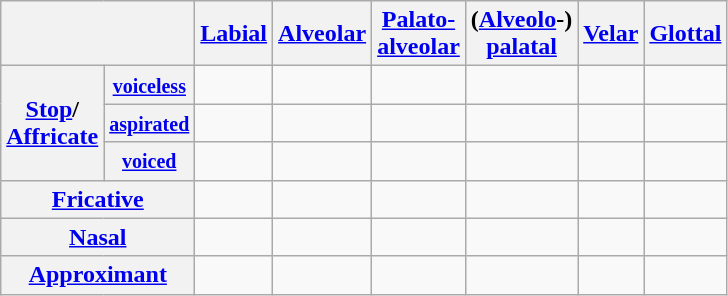<table class="wikitable" style="text-align:center">
<tr>
<th colspan="2"></th>
<th><a href='#'>Labial</a></th>
<th><a href='#'>Alveolar</a></th>
<th><a href='#'>Palato-<br>alveolar</a></th>
<th>(<a href='#'>Alveolo</a>-)<a href='#'><br>palatal</a></th>
<th><a href='#'>Velar</a></th>
<th><a href='#'>Glottal</a></th>
</tr>
<tr>
<th rowspan="3"><a href='#'>Stop</a>/<br><a href='#'>Affricate</a></th>
<th><small><a href='#'>voiceless</a></small></th>
<td></td>
<td></td>
<td></td>
<td></td>
<td></td>
<td></td>
</tr>
<tr>
<th><small><a href='#'>aspirated</a></small></th>
<td></td>
<td></td>
<td></td>
<td></td>
<td></td>
<td></td>
</tr>
<tr>
<th><small><a href='#'>voiced</a></small></th>
<td></td>
<td></td>
<td></td>
<td></td>
<td></td>
<td></td>
</tr>
<tr>
<th colspan="2"><a href='#'>Fricative</a></th>
<td></td>
<td></td>
<td></td>
<td></td>
<td></td>
<td></td>
</tr>
<tr>
<th colspan="2"><a href='#'>Nasal</a></th>
<td></td>
<td></td>
<td></td>
<td></td>
<td></td>
<td></td>
</tr>
<tr>
<th colspan="2"><a href='#'>Approximant</a></th>
<td></td>
<td></td>
<td></td>
<td></td>
<td></td>
<td></td>
</tr>
</table>
